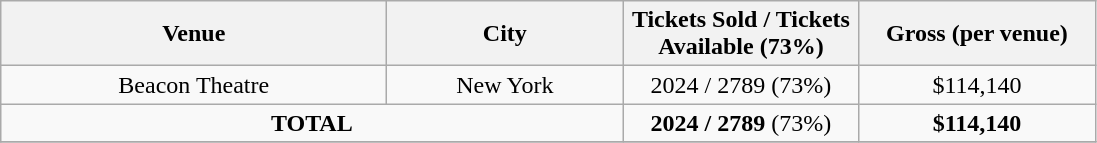<table class="wikitable" style="text-align:center">
<tr>
<th style="width:250px;">Venue</th>
<th style="width:150px;">City</th>
<th style="width:150px;">Tickets Sold / Tickets Available (73%)</th>
<th style="width:150px;">Gross (per venue)</th>
</tr>
<tr>
<td>Beacon Theatre</td>
<td>New York</td>
<td>2024 / 2789 (73%)</td>
<td>$114,140</td>
</tr>
<tr>
<td colspan="2"><strong>TOTAL</strong></td>
<td><strong>2024 / 2789</strong> (73%)</td>
<td><strong>$114,140</strong></td>
</tr>
<tr>
</tr>
</table>
